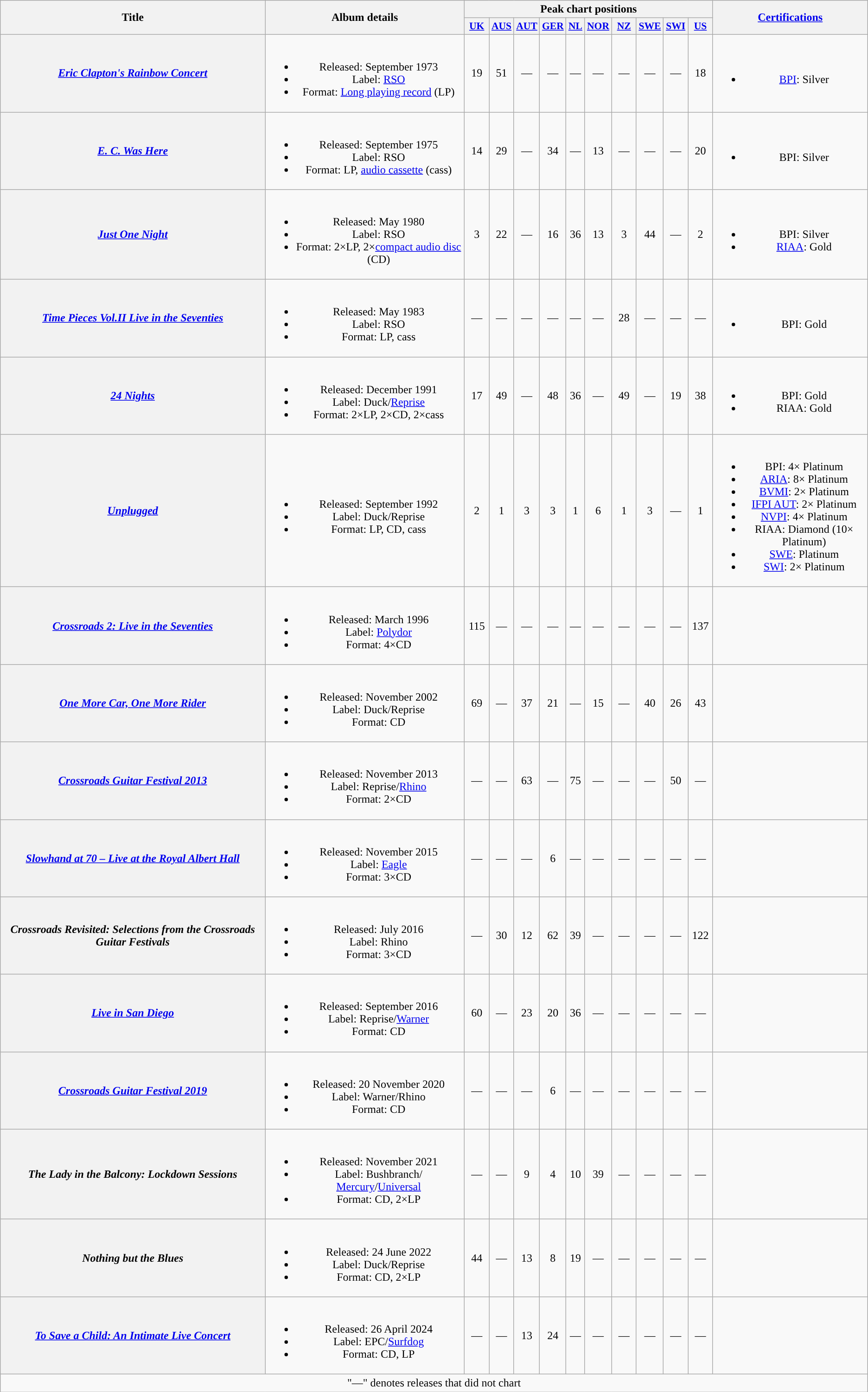<table class="wikitable plainrowheaders" style="text-align:center;">
<tr>
<th scope="col" rowspan="2">Title</th>
<th scope="col" rowspan="2">Album details</th>
<th scope="col" colspan="10">Peak chart positions</th>
<th scope="col" rowspan="2"><a href='#'>Certifications</a></th>
</tr>
<tr>
<th scope="col" style="width:2em;font-size:90%;"><a href='#'>UK</a><br></th>
<th scope="col" style="width:2em;font-size:90%;"><a href='#'>AUS</a><br></th>
<th scope="col" style="width:2em;font-size:90%;"><a href='#'>AUT</a><br></th>
<th scope="col" style="width:2em;font-size:90%;"><a href='#'>GER</a><br></th>
<th scope="col" style="width=2em;font-size:90%"><a href='#'>NL</a><br></th>
<th scope="col" style="width:2em;font-size:90%;"><a href='#'>NOR</a><br></th>
<th scope="col" style="width:2em;font-size:90%;"><a href='#'>NZ</a><br></th>
<th scope="col" style="width:2em;font-size:90%;"><a href='#'>SWE</a><br></th>
<th scope="col" style="width:2em;font-size:90%;"><a href='#'>SWI</a><br></th>
<th scope="col" style="width:2em;font-size:90%;"><a href='#'>US</a><br></th>
</tr>
<tr>
<th scope="row"><em><a href='#'>Eric Clapton's Rainbow Concert</a></em></th>
<td><br><ul><li>Released: September 1973</li><li>Label: <a href='#'>RSO</a></li><li>Format: <a href='#'>Long playing record</a> (LP)</li></ul></td>
<td>19</td>
<td>51</td>
<td>—</td>
<td>—</td>
<td>—</td>
<td>—</td>
<td>—</td>
<td>—</td>
<td>—</td>
<td>18</td>
<td><br><ul><li><a href='#'>BPI</a>: Silver</li></ul></td>
</tr>
<tr>
<th scope="row"><em><a href='#'>E. C. Was Here</a></em></th>
<td><br><ul><li>Released: September 1975</li><li>Label: RSO</li><li>Format: LP, <a href='#'>audio cassette</a> (cass)</li></ul></td>
<td>14</td>
<td>29</td>
<td>—</td>
<td>34</td>
<td>—</td>
<td>13</td>
<td>—</td>
<td>—</td>
<td>—</td>
<td>20</td>
<td><br><ul><li>BPI: Silver</li></ul></td>
</tr>
<tr>
<th scope="row"><em><a href='#'>Just One Night</a></em></th>
<td><br><ul><li>Released: May 1980</li><li>Label: RSO</li><li>Format: 2×LP, 2×<a href='#'>compact audio disc</a> (CD)</li></ul></td>
<td>3</td>
<td>22</td>
<td>—</td>
<td>16</td>
<td>36</td>
<td>13</td>
<td>3</td>
<td>44</td>
<td>—</td>
<td>2</td>
<td><br><ul><li>BPI: Silver</li><li><a href='#'>RIAA</a>: Gold</li></ul></td>
</tr>
<tr>
<th scope="row"><em><a href='#'>Time Pieces Vol.II Live in the Seventies</a></em></th>
<td><br><ul><li>Released: May 1983</li><li>Label: RSO</li><li>Format: LP, cass</li></ul></td>
<td>—</td>
<td>—</td>
<td>—</td>
<td>—</td>
<td>—</td>
<td>—</td>
<td>28</td>
<td>—</td>
<td>—</td>
<td>—</td>
<td><br><ul><li>BPI: Gold</li></ul></td>
</tr>
<tr>
<th scope="row"><em><a href='#'>24 Nights</a></em></th>
<td><br><ul><li>Released: December 1991</li><li>Label: Duck/<a href='#'>Reprise</a></li><li>Format: 2×LP, 2×CD, 2×cass</li></ul></td>
<td>17</td>
<td>49</td>
<td>—</td>
<td>48</td>
<td>36</td>
<td>—</td>
<td>49</td>
<td>—</td>
<td>19</td>
<td>38</td>
<td><br><ul><li>BPI: Gold</li><li>RIAA: Gold</li></ul></td>
</tr>
<tr>
<th scope="row"><em><a href='#'>Unplugged</a></em></th>
<td><br><ul><li>Released: September 1992</li><li>Label: Duck/Reprise</li><li>Format: LP, CD, cass</li></ul></td>
<td>2</td>
<td>1</td>
<td>3</td>
<td>3</td>
<td>1</td>
<td>6</td>
<td>1</td>
<td>3</td>
<td>—</td>
<td>1</td>
<td><br><ul><li>BPI: 4× Platinum</li><li><a href='#'>ARIA</a>: 8× Platinum</li><li><a href='#'>BVMI</a>: 2× Platinum</li><li><a href='#'>IFPI AUT</a>: 2× Platinum</li><li><a href='#'>NVPI</a>: 4× Platinum</li><li>RIAA: Diamond (10× Platinum)</li><li><a href='#'>SWE</a>: Platinum</li><li><a href='#'>SWI</a>: 2× Platinum</li></ul></td>
</tr>
<tr>
<th scope="row"><em><a href='#'>Crossroads 2: Live in the Seventies</a></em></th>
<td><br><ul><li>Released: March 1996</li><li>Label: <a href='#'>Polydor</a></li><li>Format: 4×CD</li></ul></td>
<td>115</td>
<td>—</td>
<td>—</td>
<td>—</td>
<td>—</td>
<td>—</td>
<td>—</td>
<td>—</td>
<td>—</td>
<td>137</td>
<td></td>
</tr>
<tr>
<th scope="row"><em><a href='#'>One More Car, One More Rider</a></em></th>
<td><br><ul><li>Released: November 2002</li><li>Label: Duck/Reprise</li><li>Format: CD</li></ul></td>
<td>69</td>
<td>—</td>
<td>37</td>
<td>21</td>
<td>—</td>
<td>15</td>
<td>—</td>
<td>40</td>
<td>26</td>
<td>43</td>
<td></td>
</tr>
<tr>
<th scope="row"><em><a href='#'>Crossroads Guitar Festival 2013</a></em></th>
<td><br><ul><li>Released: November 2013</li><li>Label: Reprise/<a href='#'>Rhino</a></li><li>Format: 2×CD</li></ul></td>
<td>—</td>
<td>—</td>
<td>63</td>
<td>—</td>
<td>75</td>
<td>—</td>
<td>—</td>
<td>—</td>
<td>50</td>
<td>—</td>
<td></td>
</tr>
<tr>
<th scope="row"><em><a href='#'>Slowhand at 70 – Live at the Royal Albert Hall</a></em></th>
<td><br><ul><li>Released: November 2015</li><li>Label: <a href='#'>Eagle</a></li><li>Format: 3×CD</li></ul></td>
<td>—</td>
<td>—</td>
<td>—</td>
<td>6</td>
<td>—</td>
<td>—</td>
<td>—</td>
<td>—</td>
<td>—</td>
<td>—</td>
<td></td>
</tr>
<tr>
<th scope="row"><em>Crossroads Revisited: Selections from the Crossroads Guitar Festivals</em></th>
<td><br><ul><li>Released: July 2016</li><li>Label: Rhino</li><li>Format: 3×CD</li></ul></td>
<td>—</td>
<td>30</td>
<td>12</td>
<td>62</td>
<td>39</td>
<td>—</td>
<td>—</td>
<td>—</td>
<td>—</td>
<td>122</td>
<td></td>
</tr>
<tr>
<th scope="row"><em><a href='#'>Live in San Diego</a></em></th>
<td><br><ul><li>Released: September 2016</li><li>Label: Reprise/<a href='#'>Warner</a></li><li>Format: CD</li></ul></td>
<td>60</td>
<td>—</td>
<td>23</td>
<td>20</td>
<td>36</td>
<td>—</td>
<td>—</td>
<td>—</td>
<td>—</td>
<td>—</td>
<td></td>
</tr>
<tr>
<th scope="row"><em><a href='#'>Crossroads Guitar Festival 2019</a></em></th>
<td><br><ul><li>Released: 20 November 2020</li><li>Label: Warner/Rhino</li><li>Format: CD</li></ul></td>
<td>—</td>
<td>—</td>
<td>—</td>
<td>6</td>
<td>—</td>
<td>—</td>
<td>—</td>
<td>—</td>
<td>—</td>
<td>—</td>
<td></td>
</tr>
<tr>
<th scope="row"><em>The Lady in the Balcony: Lockdown Sessions</em></th>
<td><br><ul><li>Released: November 2021</li><li>Label: Bushbranch/ <a href='#'>Mercury</a>/<a href='#'>Universal</a></li><li>Format: CD, 2×LP</li></ul></td>
<td>—</td>
<td>—</td>
<td>9</td>
<td>4</td>
<td>10</td>
<td>39</td>
<td>—</td>
<td>—</td>
<td>—</td>
<td>—</td>
<td></td>
</tr>
<tr>
<th scope="row"><em>Nothing but the Blues</em></th>
<td><br><ul><li>Released: 24 June 2022</li><li>Label: Duck/Reprise</li><li>Format: CD, 2×LP</li></ul></td>
<td>44</td>
<td>—</td>
<td>13</td>
<td>8</td>
<td>19</td>
<td>—</td>
<td>—</td>
<td>—</td>
<td>—</td>
<td>—</td>
<td></td>
</tr>
<tr>
<th scope="row"><em><a href='#'>To Save a Child: An Intimate Live Concert</a></em></th>
<td><br><ul><li>Released: 26 April 2024</li><li>Label: EPC/<a href='#'>Surfdog</a></li><li>Format: CD, LP</li></ul></td>
<td>—</td>
<td>—</td>
<td>13</td>
<td>24</td>
<td>—</td>
<td>—</td>
<td>—</td>
<td>—</td>
<td>—</td>
<td>—</td>
<td></td>
</tr>
<tr>
<td colspan="13" font-size:90%;">"—" denotes releases that did not chart</td>
</tr>
</table>
